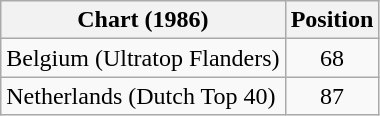<table class="wikitable sortable">
<tr>
<th>Chart (1986)</th>
<th>Position</th>
</tr>
<tr>
<td>Belgium (Ultratop Flanders)</td>
<td align="center">68</td>
</tr>
<tr>
<td>Netherlands (Dutch Top 40)</td>
<td align="center">87</td>
</tr>
</table>
